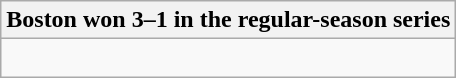<table class="wikitable collapsible collapsed">
<tr>
<th>Boston won 3–1 in the regular-season series</th>
</tr>
<tr>
<td><br>


</td>
</tr>
</table>
